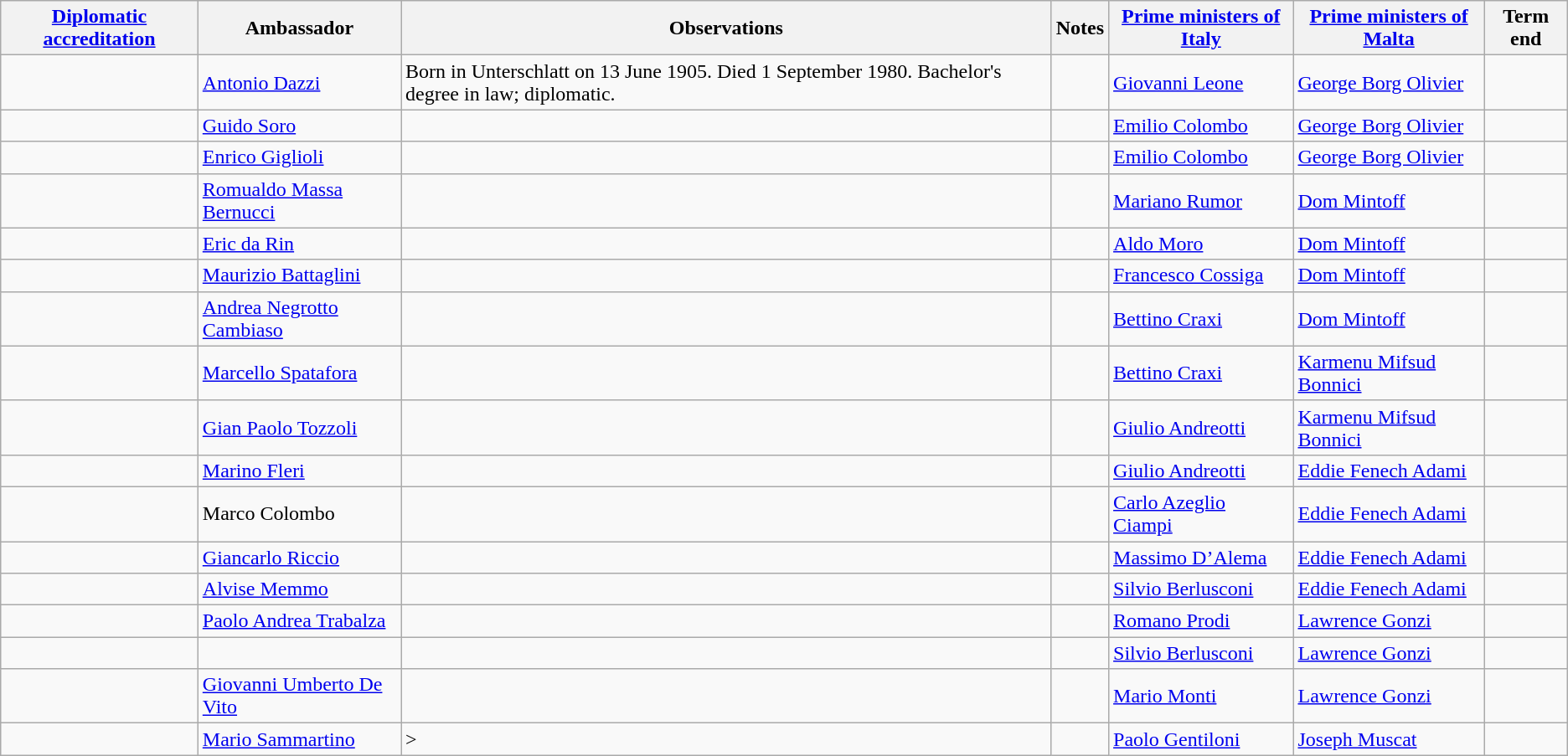<table class="wikitable sortable">
<tr>
<th><a href='#'>Diplomatic accreditation</a></th>
<th>Ambassador</th>
<th>Observations</th>
<th>Notes</th>
<th><a href='#'>Prime ministers of Italy</a></th>
<th><a href='#'>Prime ministers of Malta</a></th>
<th>Term end</th>
</tr>
<tr>
<td></td>
<td><a href='#'>Antonio Dazzi</a></td>
<td>Born in Unterschlatt on 13 June 1905.  Died 1 September 1980.  Bachelor's degree in law; diplomatic.</td>
<td></td>
<td><a href='#'>Giovanni Leone</a></td>
<td><a href='#'>George Borg Olivier</a></td>
<td></td>
</tr>
<tr>
<td></td>
<td><a href='#'>Guido Soro</a></td>
<td></td>
<td></td>
<td><a href='#'>Emilio Colombo</a></td>
<td><a href='#'>George Borg Olivier</a></td>
<td></td>
</tr>
<tr>
<td></td>
<td><a href='#'>Enrico Giglioli</a></td>
<td></td>
<td></td>
<td><a href='#'>Emilio Colombo</a></td>
<td><a href='#'>George Borg Olivier</a></td>
<td></td>
</tr>
<tr>
<td></td>
<td><a href='#'>Romualdo Massa Bernucci</a></td>
<td></td>
<td></td>
<td><a href='#'>Mariano Rumor</a></td>
<td><a href='#'>Dom Mintoff</a></td>
<td></td>
</tr>
<tr>
<td></td>
<td><a href='#'>Eric da Rin</a></td>
<td></td>
<td></td>
<td><a href='#'>Aldo Moro</a></td>
<td><a href='#'>Dom Mintoff</a></td>
<td></td>
</tr>
<tr>
<td></td>
<td><a href='#'>Maurizio Battaglini</a></td>
<td></td>
<td></td>
<td><a href='#'>Francesco Cossiga</a></td>
<td><a href='#'>Dom Mintoff</a></td>
<td></td>
</tr>
<tr>
<td></td>
<td><a href='#'>Andrea Negrotto Cambiaso</a></td>
<td></td>
<td></td>
<td><a href='#'>Bettino Craxi</a></td>
<td><a href='#'>Dom Mintoff</a></td>
<td></td>
</tr>
<tr>
<td></td>
<td><a href='#'>Marcello Spatafora</a></td>
<td></td>
<td></td>
<td><a href='#'>Bettino Craxi</a></td>
<td><a href='#'>Karmenu Mifsud Bonnici</a></td>
<td></td>
</tr>
<tr>
<td></td>
<td><a href='#'>Gian Paolo Tozzoli</a></td>
<td></td>
<td></td>
<td><a href='#'>Giulio Andreotti</a></td>
<td><a href='#'>Karmenu Mifsud Bonnici</a></td>
<td></td>
</tr>
<tr>
<td></td>
<td><a href='#'>Marino Fleri</a></td>
<td></td>
<td></td>
<td><a href='#'>Giulio Andreotti</a></td>
<td><a href='#'>Eddie Fenech Adami</a></td>
<td></td>
</tr>
<tr>
<td></td>
<td>Marco Colombo</td>
<td></td>
<td></td>
<td><a href='#'>Carlo Azeglio Ciampi</a></td>
<td><a href='#'>Eddie Fenech Adami</a></td>
<td></td>
</tr>
<tr>
<td></td>
<td><a href='#'>Giancarlo Riccio</a></td>
<td></td>
<td></td>
<td><a href='#'>Massimo D’Alema</a></td>
<td><a href='#'>Eddie Fenech Adami</a></td>
<td></td>
</tr>
<tr>
<td></td>
<td><a href='#'>Alvise Memmo</a></td>
<td></td>
<td></td>
<td><a href='#'>Silvio Berlusconi</a></td>
<td><a href='#'>Eddie Fenech Adami</a></td>
<td></td>
</tr>
<tr>
<td></td>
<td><a href='#'>Paolo Andrea Trabalza</a></td>
<td></td>
<td></td>
<td><a href='#'>Romano Prodi</a></td>
<td><a href='#'>Lawrence Gonzi</a></td>
<td></td>
</tr>
<tr>
<td></td>
<td></td>
<td></td>
<td></td>
<td><a href='#'>Silvio Berlusconi</a></td>
<td><a href='#'>Lawrence Gonzi</a></td>
<td></td>
</tr>
<tr>
<td></td>
<td><a href='#'>Giovanni Umberto De Vito</a></td>
<td></td>
<td></td>
<td><a href='#'>Mario Monti</a></td>
<td><a href='#'>Lawrence Gonzi</a></td>
<td></td>
</tr>
<tr>
<td></td>
<td><a href='#'>Mario Sammartino</a></td>
<td </onlyinclude>></td>
<td></td>
<td><a href='#'>Paolo Gentiloni</a></td>
<td><a href='#'>Joseph Muscat</a></td>
<td></td>
</tr>
</table>
